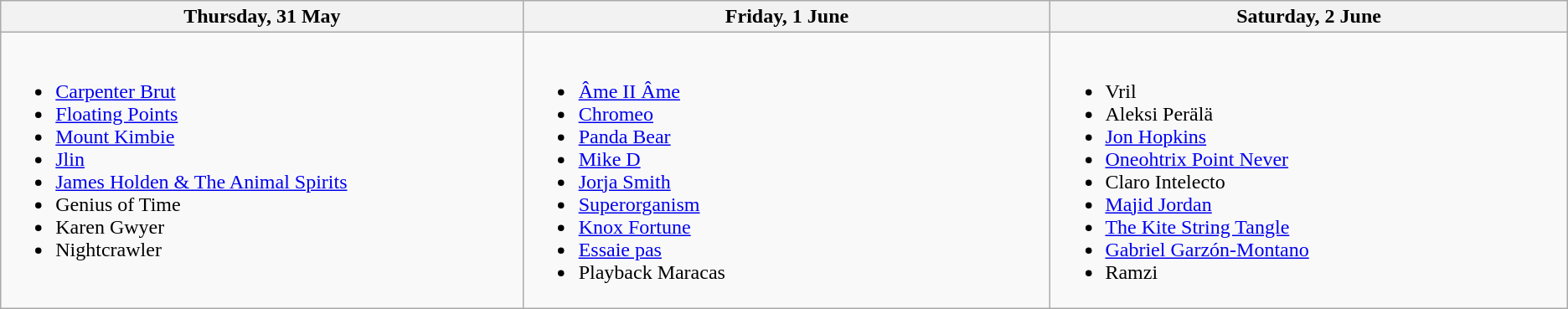<table class="wikitable">
<tr>
<th width="500">Thursday, 31 May</th>
<th width="500">Friday, 1 June</th>
<th width="500">Saturday, 2 June</th>
</tr>
<tr valign="top">
<td><br><ul><li><a href='#'>Carpenter Brut</a></li><li><a href='#'>Floating Points</a></li><li><a href='#'>Mount Kimbie</a></li><li><a href='#'>Jlin</a></li><li><a href='#'>James Holden & The Animal Spirits</a></li><li>Genius of Time</li><li>Karen Gwyer</li><li>Nightcrawler</li></ul></td>
<td><br><ul><li><a href='#'>Âme II Âme</a></li><li><a href='#'>Chromeo</a></li><li><a href='#'>Panda Bear</a></li><li><a href='#'>Mike D</a></li><li><a href='#'>Jorja Smith</a></li><li><a href='#'>Superorganism</a></li><li><a href='#'>Knox Fortune</a></li><li><a href='#'>Essaie pas</a></li><li>Playback Maracas</li></ul></td>
<td><br><ul><li>Vril</li><li>Aleksi Perälä</li><li><a href='#'>Jon Hopkins</a></li><li><a href='#'>Oneohtrix Point Never</a></li><li>Claro Intelecto</li><li><a href='#'>Majid Jordan</a></li><li><a href='#'>The Kite String Tangle</a></li><li><a href='#'>Gabriel Garzón-Montano</a></li><li>Ramzi</li></ul></td>
</tr>
</table>
